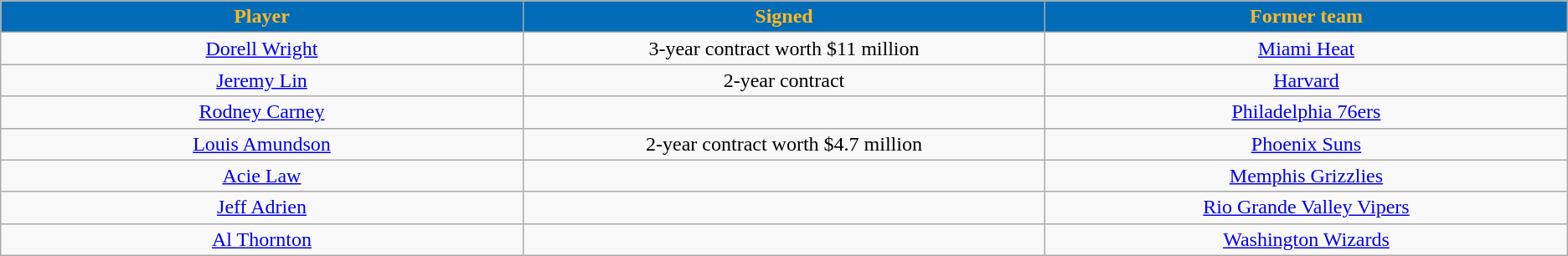<table class="wikitable sortable sortable" style="text-align: center">
<tr>
<th style="background:#006bb6; color:#fdb927" width="10%">Player</th>
<th style="background:#006bb6; color:#fdb927" width="10%">Signed</th>
<th style="background:#006bb6; color:#fdb927" width="10%">Former team</th>
</tr>
<tr style="text-align: center">
<td><a href='#'>Dorell Wright</a></td>
<td>3-year contract worth $11 million</td>
<td><a href='#'>Miami Heat</a></td>
</tr>
<tr style="text-align: center">
<td><a href='#'>Jeremy Lin</a></td>
<td>2-year contract</td>
<td><a href='#'>Harvard</a></td>
</tr>
<tr style="text-align: center">
<td><a href='#'>Rodney Carney</a></td>
<td></td>
<td><a href='#'>Philadelphia 76ers</a></td>
</tr>
<tr style="text-align: center">
<td><a href='#'>Louis Amundson</a></td>
<td>2-year contract worth $4.7 million</td>
<td><a href='#'>Phoenix Suns</a></td>
</tr>
<tr style="text-align: center">
<td><a href='#'>Acie Law</a></td>
<td></td>
<td><a href='#'>Memphis Grizzlies</a></td>
</tr>
<tr style="text-align: center">
<td><a href='#'>Jeff Adrien</a></td>
<td></td>
<td><a href='#'>Rio Grande Valley Vipers</a></td>
</tr>
<tr style="text-align: center">
<td><a href='#'>Al Thornton</a></td>
<td></td>
<td><a href='#'>Washington Wizards</a></td>
</tr>
</table>
